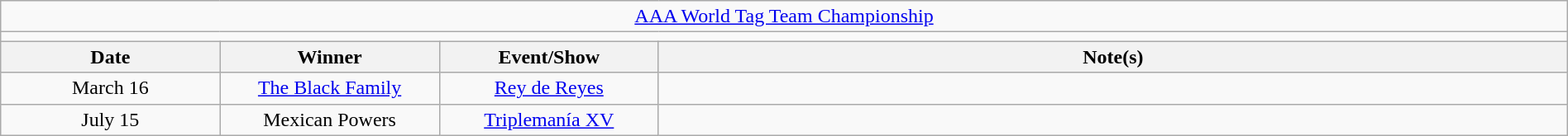<table class="wikitable" style="text-align:center; width:100%;">
<tr>
<td colspan="5"><a href='#'>AAA World Tag Team Championship</a></td>
</tr>
<tr>
<td colspan="5"><strong></strong></td>
</tr>
<tr>
<th width="14%">Date</th>
<th width="14%">Winner</th>
<th width="14%">Event/Show</th>
<th width="58%">Note(s)</th>
</tr>
<tr>
<td>March 16</td>
<td><a href='#'>The Black Family</a><br></td>
<td><a href='#'>Rey de Reyes</a></td>
<td align="left"></td>
</tr>
<tr>
<td>July 15</td>
<td>Mexican Powers<br></td>
<td><a href='#'>Triplemanía XV</a></td>
<td align="left"></td>
</tr>
</table>
